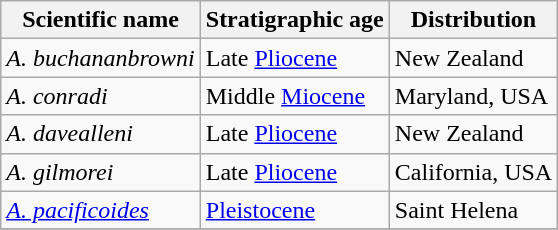<table class="wikitable">
<tr>
<th>Scientific name</th>
<th>Stratigraphic age</th>
<th>Distribution</th>
</tr>
<tr>
<td><em>A. buchananbrowni</em></td>
<td>Late <a href='#'>Pliocene</a></td>
<td>New Zealand</td>
</tr>
<tr>
<td><em>A. conradi</em></td>
<td>Middle <a href='#'>Miocene</a></td>
<td>Maryland, USA</td>
</tr>
<tr>
<td><em>A. davealleni</em></td>
<td>Late <a href='#'>Pliocene</a></td>
<td>New Zealand</td>
</tr>
<tr>
<td><em>A. gilmorei</em></td>
<td>Late <a href='#'>Pliocene</a></td>
<td>California, USA</td>
</tr>
<tr>
<td><a href='#'><em>A. pacificoides</em></a></td>
<td><a href='#'>Pleistocene</a></td>
<td>Saint Helena</td>
</tr>
<tr>
</tr>
</table>
